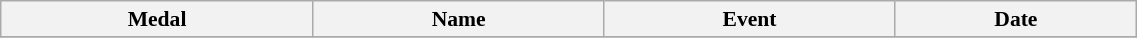<table class="wikitable" style="font-size:90%" width=60%>
<tr>
<th>Medal</th>
<th>Name</th>
<th>Event</th>
<th>Date</th>
</tr>
<tr>
</tr>
</table>
